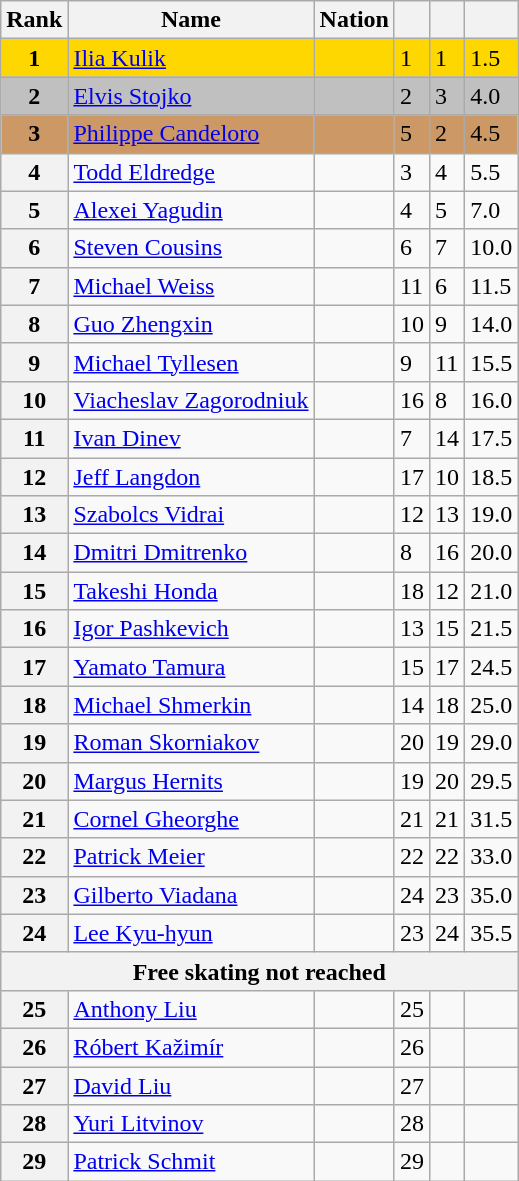<table class="wikitable sortable">
<tr>
<th>Rank</th>
<th>Name</th>
<th>Nation</th>
<th></th>
<th></th>
<th></th>
</tr>
<tr style="background:gold">
<td style="text-align:center"><strong>1</strong></td>
<td><a href='#'>Ilia Kulik</a></td>
<td></td>
<td>1</td>
<td>1</td>
<td>1.5</td>
</tr>
<tr style="background:silver">
<td style="text-align:center"><strong>2</strong></td>
<td><a href='#'>Elvis Stojko</a></td>
<td></td>
<td>2</td>
<td>3</td>
<td>4.0</td>
</tr>
<tr style="background:#cc9966">
<td style="text-align:center"><strong>3</strong></td>
<td><a href='#'>Philippe Candeloro</a></td>
<td></td>
<td>5</td>
<td>2</td>
<td>4.5</td>
</tr>
<tr>
<th>4</th>
<td><a href='#'>Todd Eldredge</a></td>
<td></td>
<td>3</td>
<td>4</td>
<td>5.5</td>
</tr>
<tr>
<th>5</th>
<td><a href='#'>Alexei Yagudin</a></td>
<td></td>
<td>4</td>
<td>5</td>
<td>7.0</td>
</tr>
<tr>
<th>6</th>
<td><a href='#'>Steven Cousins</a></td>
<td></td>
<td>6</td>
<td>7</td>
<td>10.0</td>
</tr>
<tr>
<th>7</th>
<td><a href='#'>Michael Weiss</a></td>
<td></td>
<td>11</td>
<td>6</td>
<td>11.5</td>
</tr>
<tr>
<th>8</th>
<td><a href='#'>Guo Zhengxin</a></td>
<td></td>
<td>10</td>
<td>9</td>
<td>14.0</td>
</tr>
<tr>
<th>9</th>
<td><a href='#'>Michael Tyllesen</a></td>
<td></td>
<td>9</td>
<td>11</td>
<td>15.5</td>
</tr>
<tr>
<th>10</th>
<td><a href='#'>Viacheslav Zagorodniuk</a></td>
<td></td>
<td>16</td>
<td>8</td>
<td>16.0</td>
</tr>
<tr>
<th>11</th>
<td><a href='#'>Ivan Dinev</a></td>
<td></td>
<td>7</td>
<td>14</td>
<td>17.5</td>
</tr>
<tr>
<th>12</th>
<td><a href='#'>Jeff Langdon</a></td>
<td></td>
<td>17</td>
<td>10</td>
<td>18.5</td>
</tr>
<tr>
<th>13</th>
<td><a href='#'>Szabolcs Vidrai</a></td>
<td></td>
<td>12</td>
<td>13</td>
<td>19.0</td>
</tr>
<tr>
<th>14</th>
<td><a href='#'>Dmitri Dmitrenko</a></td>
<td></td>
<td>8</td>
<td>16</td>
<td>20.0</td>
</tr>
<tr>
<th>15</th>
<td><a href='#'>Takeshi Honda</a></td>
<td></td>
<td>18</td>
<td>12</td>
<td>21.0</td>
</tr>
<tr>
<th>16</th>
<td><a href='#'>Igor Pashkevich</a></td>
<td></td>
<td>13</td>
<td>15</td>
<td>21.5</td>
</tr>
<tr>
<th>17</th>
<td><a href='#'>Yamato Tamura</a></td>
<td></td>
<td>15</td>
<td>17</td>
<td>24.5</td>
</tr>
<tr>
<th>18</th>
<td><a href='#'>Michael Shmerkin</a></td>
<td></td>
<td>14</td>
<td>18</td>
<td>25.0</td>
</tr>
<tr>
<th>19</th>
<td><a href='#'>Roman Skorniakov</a></td>
<td></td>
<td>20</td>
<td>19</td>
<td>29.0</td>
</tr>
<tr>
<th>20</th>
<td><a href='#'>Margus Hernits</a></td>
<td></td>
<td>19</td>
<td>20</td>
<td>29.5</td>
</tr>
<tr>
<th>21</th>
<td><a href='#'>Cornel Gheorghe</a></td>
<td></td>
<td>21</td>
<td>21</td>
<td>31.5</td>
</tr>
<tr>
<th>22</th>
<td><a href='#'>Patrick Meier</a></td>
<td></td>
<td>22</td>
<td>22</td>
<td>33.0</td>
</tr>
<tr>
<th>23</th>
<td><a href='#'>Gilberto Viadana</a></td>
<td></td>
<td>24</td>
<td>23</td>
<td>35.0</td>
</tr>
<tr>
<th>24</th>
<td><a href='#'>Lee Kyu-hyun</a></td>
<td></td>
<td>23</td>
<td>24</td>
<td>35.5</td>
</tr>
<tr>
<th colspan=6>Free skating not reached</th>
</tr>
<tr>
<th>25</th>
<td><a href='#'>Anthony Liu</a></td>
<td></td>
<td>25</td>
<td></td>
<td></td>
</tr>
<tr>
<th>26</th>
<td><a href='#'>Róbert Kažimír</a></td>
<td></td>
<td>26</td>
<td></td>
<td></td>
</tr>
<tr>
<th>27</th>
<td><a href='#'>David Liu</a></td>
<td></td>
<td>27</td>
<td></td>
<td></td>
</tr>
<tr>
<th>28</th>
<td><a href='#'>Yuri Litvinov</a></td>
<td></td>
<td>28</td>
<td></td>
<td></td>
</tr>
<tr>
<th>29</th>
<td><a href='#'>Patrick Schmit</a></td>
<td></td>
<td>29</td>
<td></td>
<td></td>
</tr>
</table>
